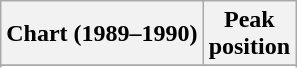<table class="wikitable sortable">
<tr>
<th align="left">Chart (1989–1990)</th>
<th align="center">Peak<br>position</th>
</tr>
<tr>
</tr>
<tr>
</tr>
</table>
